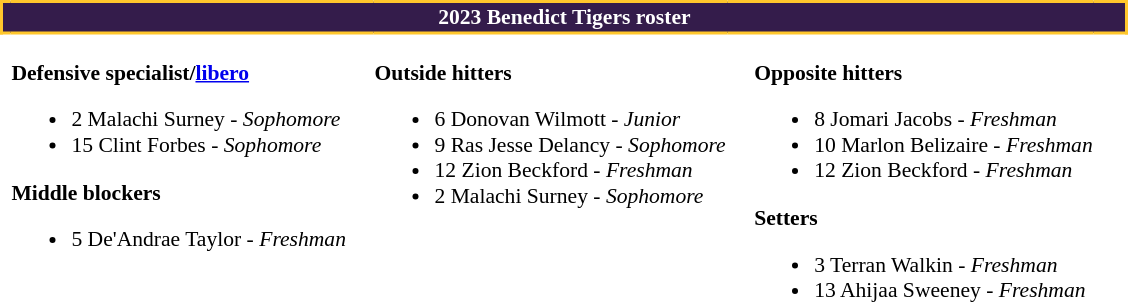<table class="toccolours" style="border-collapse:collapse; font-size:90%;">
<tr>
<td colspan="7" style="text-align:center; background:#341C4B;color:#FFFFFF; border: 2px solid #FFC72C;"><strong>2023 Benedict Tigers roster</strong></td>
</tr>
<tr>
</tr>
<tr>
<td width="03"> </td>
<td valign="top"><br><strong>Defensive specialist/<a href='#'>libero</a></strong><ul><li>2 Malachi Surney - <em> Sophomore</em></li><li>15 Clint Forbes - <em>Sophomore</em></li></ul><strong>Middle blockers</strong><ul><li>5 De'Andrae Taylor - <em>Freshman</em></li></ul></td>
<td width="15"> </td>
<td valign="top"><br><strong>Outside hitters</strong><ul><li>6 Donovan Wilmott - <em>Junior</em></li><li>9 Ras Jesse Delancy - <em>Sophomore</em></li><li>12 Zion Beckford - <em>Freshman</em></li><li>2 Malachi Surney - <em> Sophomore</em></li></ul></td>
<td width="15"> </td>
<td valign="top"><br><strong>Opposite hitters</strong><ul><li>8 Jomari Jacobs - <em>Freshman</em></li><li>10 Marlon Belizaire - <em>Freshman</em></li><li>12 Zion Beckford - <em>Freshman</em></li></ul><strong>Setters</strong><ul><li>3 Terran Walkin - <em>Freshman</em></li><li>13 Ahijaa Sweeney - <em>Freshman</em></li></ul></td>
<td width="20"> </td>
</tr>
</table>
